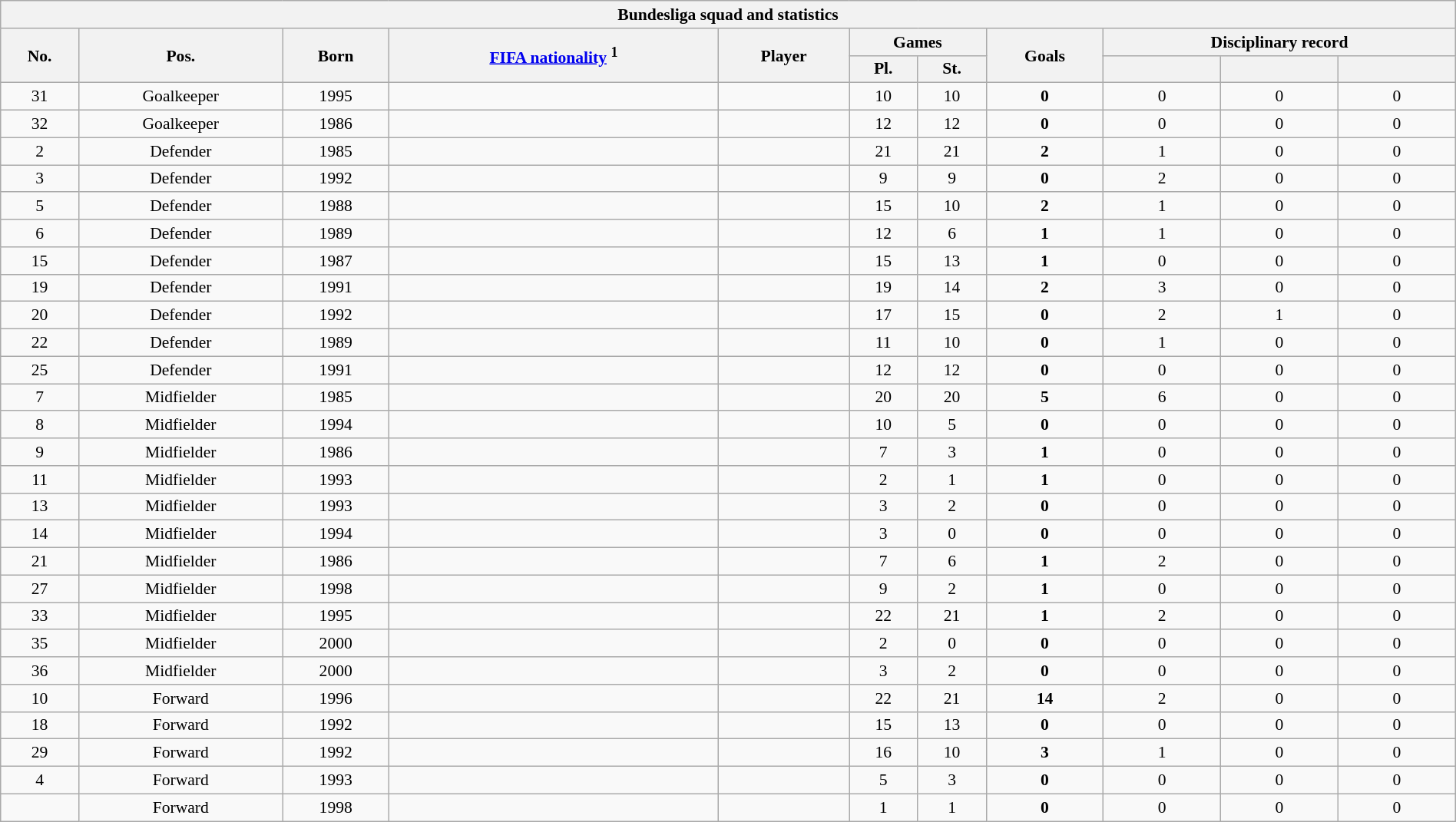<table class="wikitable sortable collapsible" style="font-size: 90%; width: 100%;">
<tr>
<th colspan=11>Bundesliga squad and statistics</th>
</tr>
<tr>
<th rowspan=2>No.</th>
<th rowspan=2>Pos.</th>
<th rowspan=2>Born</th>
<th rowspan=2><a href='#'>FIFA nationality</a> <sup>1</sup></th>
<th rowspan=2>Player</th>
<th colspan=2>Games</th>
<th rowspan=2>Goals</th>
<th colspan=3>Disciplinary record</th>
</tr>
<tr>
<th>Pl.</th>
<th>St.</th>
<th></th>
<th></th>
<th></th>
</tr>
<tr align=center>
<td>31</td>
<td>Goalkeeper</td>
<td>1995</td>
<td align=left><strong></strong></td>
<td align=left><strong></strong></td>
<td>10</td>
<td>10</td>
<td><strong>0</strong></td>
<td>0</td>
<td>0</td>
<td>0</td>
</tr>
<tr align=center>
<td>32</td>
<td>Goalkeeper</td>
<td>1986</td>
<td align=left><strong></strong></td>
<td align=left><strong></strong></td>
<td>12</td>
<td>12</td>
<td><strong>0</strong></td>
<td>0</td>
<td>0</td>
<td>0</td>
</tr>
<tr align=center>
<td>2</td>
<td>Defender</td>
<td>1985</td>
<td align=left><strong></strong></td>
<td align=left><strong></strong></td>
<td>21</td>
<td>21</td>
<td><strong>2</strong></td>
<td>1</td>
<td>0</td>
<td>0</td>
</tr>
<tr align=center>
<td>3</td>
<td>Defender</td>
<td>1992</td>
<td align=left><strong></strong></td>
<td align=left><strong></strong></td>
<td>9</td>
<td>9</td>
<td><strong>0</strong></td>
<td>2</td>
<td>0</td>
<td>0</td>
</tr>
<tr align=center>
<td>5</td>
<td>Defender</td>
<td>1988</td>
<td align=left><strong></strong></td>
<td align=left><strong></strong></td>
<td>15</td>
<td>10</td>
<td><strong>2</strong></td>
<td>1</td>
<td>0</td>
<td>0</td>
</tr>
<tr align=center>
<td>6</td>
<td>Defender</td>
<td>1989</td>
<td align=left><strong></strong></td>
<td align=left><strong></strong></td>
<td>12</td>
<td>6</td>
<td><strong>1</strong></td>
<td>1</td>
<td>0</td>
<td>0</td>
</tr>
<tr align=center>
<td>15</td>
<td>Defender</td>
<td>1987</td>
<td align=left><strong></strong></td>
<td align=left><strong></strong></td>
<td>15</td>
<td>13</td>
<td><strong>1</strong></td>
<td>0</td>
<td>0</td>
<td>0</td>
</tr>
<tr align=center>
<td>19</td>
<td>Defender</td>
<td>1991</td>
<td align=left><strong></strong></td>
<td align=left><strong></strong></td>
<td>19</td>
<td>14</td>
<td><strong>2</strong></td>
<td>3</td>
<td>0</td>
<td>0</td>
</tr>
<tr align=center>
<td>20</td>
<td>Defender</td>
<td>1992</td>
<td align=left><strong></strong></td>
<td align=left><strong></strong></td>
<td>17</td>
<td>15</td>
<td><strong>0</strong></td>
<td>2</td>
<td>1</td>
<td>0</td>
</tr>
<tr align=center>
<td>22</td>
<td>Defender</td>
<td>1989</td>
<td align=left><strong></strong></td>
<td align=left><strong></strong></td>
<td>11</td>
<td>10</td>
<td><strong>0</strong></td>
<td>1</td>
<td>0</td>
<td>0</td>
</tr>
<tr align=center>
<td>25</td>
<td>Defender</td>
<td>1991</td>
<td align=left><strong></strong></td>
<td align=left><strong></strong></td>
<td>12</td>
<td>12</td>
<td><strong>0</strong></td>
<td>0</td>
<td>0</td>
<td>0</td>
</tr>
<tr align=center>
<td>7</td>
<td>Midfielder</td>
<td>1985</td>
<td align=left><strong></strong></td>
<td align=left><strong></strong></td>
<td>20</td>
<td>20</td>
<td><strong>5</strong></td>
<td>6</td>
<td>0</td>
<td>0</td>
</tr>
<tr align=center>
<td>8</td>
<td>Midfielder</td>
<td>1994</td>
<td align=left><strong></strong></td>
<td align=left><strong></strong></td>
<td>10</td>
<td>5</td>
<td><strong>0</strong></td>
<td>0</td>
<td>0</td>
<td>0</td>
</tr>
<tr align=center>
<td>9</td>
<td>Midfielder</td>
<td>1986</td>
<td align=left><strong></strong></td>
<td align=left><strong></strong></td>
<td>7</td>
<td>3</td>
<td><strong>1</strong></td>
<td>0</td>
<td>0</td>
<td>0</td>
</tr>
<tr align=center>
<td>11</td>
<td>Midfielder</td>
<td>1993</td>
<td align=left><strong></strong></td>
<td align=left><strong></strong></td>
<td>2</td>
<td>1</td>
<td><strong>1</strong></td>
<td>0</td>
<td>0</td>
<td>0</td>
</tr>
<tr align=center>
<td>13</td>
<td>Midfielder</td>
<td>1993</td>
<td align=left><strong></strong></td>
<td align=left><strong></strong></td>
<td>3</td>
<td>2</td>
<td><strong>0</strong></td>
<td>0</td>
<td>0</td>
<td>0</td>
</tr>
<tr align=center>
<td>14</td>
<td>Midfielder</td>
<td>1994</td>
<td align=left></td>
<td align=left><strong></strong></td>
<td>3</td>
<td>0</td>
<td><strong>0</strong></td>
<td>0</td>
<td>0</td>
<td>0</td>
</tr>
<tr align=center>
<td>21</td>
<td>Midfielder</td>
<td>1986</td>
<td align=left><strong></strong></td>
<td align=left><strong></strong></td>
<td>7</td>
<td>6</td>
<td><strong>1</strong></td>
<td>2</td>
<td>0</td>
<td>0</td>
</tr>
<tr align=center>
<td>27</td>
<td>Midfielder</td>
<td>1998</td>
<td align=left></td>
<td align=left><strong></strong></td>
<td>9</td>
<td>2</td>
<td><strong>1</strong></td>
<td>0</td>
<td>0</td>
<td>0</td>
</tr>
<tr align=center>
<td>33</td>
<td>Midfielder</td>
<td>1995</td>
<td align=left><strong></strong></td>
<td align=left><strong></strong></td>
<td>22</td>
<td>21</td>
<td><strong>1</strong></td>
<td>2</td>
<td>0</td>
<td>0</td>
</tr>
<tr align=center>
<td>35</td>
<td>Midfielder</td>
<td>2000</td>
<td align=left></td>
<td align=left><strong></strong></td>
<td>2</td>
<td>0</td>
<td><strong>0</strong></td>
<td>0</td>
<td>0</td>
<td>0</td>
</tr>
<tr align=center>
<td>36</td>
<td>Midfielder</td>
<td>2000</td>
<td align=left></td>
<td align=left><strong></strong></td>
<td>3</td>
<td>2</td>
<td><strong>0</strong></td>
<td>0</td>
<td>0</td>
<td>0</td>
</tr>
<tr align=center>
<td>10</td>
<td>Forward</td>
<td>1996</td>
<td align=left><strong></strong></td>
<td align=left><strong></strong></td>
<td>22</td>
<td>21</td>
<td><strong>14</strong></td>
<td>2</td>
<td>0</td>
<td>0</td>
</tr>
<tr align=center>
<td>18</td>
<td>Forward</td>
<td>1992</td>
<td align=left><strong></strong></td>
<td align=left><strong></strong></td>
<td>15</td>
<td>13</td>
<td><strong>0</strong></td>
<td>0</td>
<td>0</td>
<td>0</td>
</tr>
<tr align=center>
<td>29</td>
<td>Forward</td>
<td>1992</td>
<td align=left></td>
<td align=left><strong></strong></td>
<td>16</td>
<td>10</td>
<td><strong>3</strong></td>
<td>1</td>
<td>0</td>
<td>0</td>
</tr>
<tr align=center>
<td>4</td>
<td>Forward</td>
<td>1993</td>
<td align=left><strong></strong></td>
<td align=left><strong></strong></td>
<td>5</td>
<td>3</td>
<td><strong>0</strong></td>
<td>0</td>
<td>0</td>
<td>0</td>
</tr>
<tr align=center>
<td></td>
<td>Forward</td>
<td>1998</td>
<td align=left><strong></strong></td>
<td align=left><strong></strong></td>
<td>1</td>
<td>1</td>
<td><strong>0</strong></td>
<td>0</td>
<td>0</td>
<td>0</td>
</tr>
</table>
